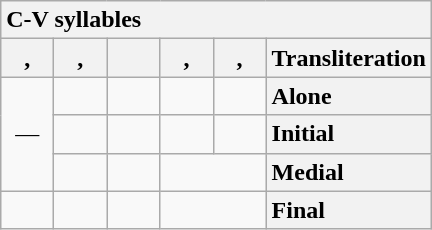<table class="wikitable" style="text-align: center; display: inline-table;">
<tr>
<th colspan="6" style="text-align: left">C-V syllables</th>
</tr>
<tr>
<th style="min-width: 1.75em">, </th>
<th style="min-width: 1.75em">, </th>
<th style="min-width: 1.75em"></th>
<th style="min-width: 1.75em">, </th>
<th style="min-width: 1.75em">, </th>
<th style="text-align: left">Transliteration</th>
</tr>
<tr>
<td rowspan="3">—</td>
<td></td>
<td></td>
<td></td>
<td></td>
<th style="text-align: left">Alone</th>
</tr>
<tr>
<td></td>
<td></td>
<td></td>
<td></td>
<th style="text-align: left">Initial</th>
</tr>
<tr>
<td></td>
<td></td>
<td colspan="2"></td>
<th style="text-align: left">Medial</th>
</tr>
<tr>
<td> </td>
<td></td>
<td></td>
<td colspan="2"></td>
<th style="text-align: left">Final</th>
</tr>
</table>
